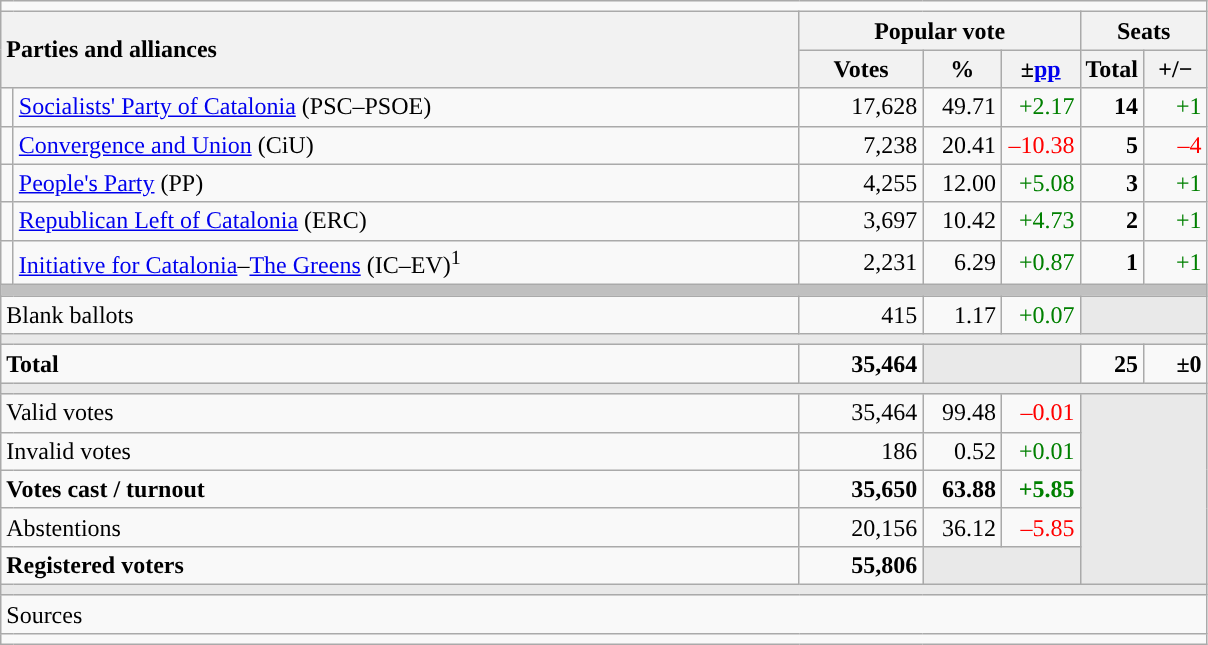<table class="wikitable" style="text-align:right;">
<tr>
<td colspan="7"></td>
</tr>
<tr>
<th style="text-align:left;" rowspan="2" colspan="2" width="525">Parties and alliances</th>
<th colspan="3">Popular vote</th>
<th colspan="2">Seats</th>
</tr>
<tr>
<th width="75">Votes</th>
<th width="45">%</th>
<th width="45">±<a href='#'>pp</a></th>
<th width="35">Total</th>
<th width="35">+/−</th>
</tr>
<tr>
<td width="1" style="color:inherit;background:"></td>
<td align="left"><a href='#'>Socialists' Party of Catalonia</a> (PSC–PSOE)</td>
<td>17,628</td>
<td>49.71</td>
<td style="color:green;">+2.17</td>
<td><strong>14</strong></td>
<td style="color:green;">+1</td>
</tr>
<tr>
<td style="color:inherit;background:"></td>
<td align="left"><a href='#'>Convergence and Union</a> (CiU)</td>
<td>7,238</td>
<td>20.41</td>
<td style="color:red;">–10.38</td>
<td><strong>5</strong></td>
<td style="color:red;">–4</td>
</tr>
<tr>
<td style="color:inherit;background:"></td>
<td align="left"><a href='#'>People's Party</a> (PP)</td>
<td>4,255</td>
<td>12.00</td>
<td style="color:green;">+5.08</td>
<td><strong>3</strong></td>
<td style="color:green;">+1</td>
</tr>
<tr>
<td style="color:inherit;background:"></td>
<td align="left"><a href='#'>Republican Left of Catalonia</a> (ERC)</td>
<td>3,697</td>
<td>10.42</td>
<td style="color:green;">+4.73</td>
<td><strong>2</strong></td>
<td style="color:green;">+1</td>
</tr>
<tr>
<td style="color:inherit;background:"></td>
<td align="left"><a href='#'>Initiative for Catalonia</a>–<a href='#'>The Greens</a> (IC–EV)<sup>1</sup></td>
<td>2,231</td>
<td>6.29</td>
<td style="color:green;">+0.87</td>
<td><strong>1</strong></td>
<td style="color:green;">+1</td>
</tr>
<tr>
<td colspan="7" style="color:inherit;background:#C0C0C0"></td>
</tr>
<tr>
<td align="left" colspan="2">Blank ballots</td>
<td>415</td>
<td>1.17</td>
<td style="color:green;">+0.07</td>
<td style="color:inherit;background:#E9E9E9" colspan="2"></td>
</tr>
<tr>
<td colspan="7" style="color:inherit;background:#E9E9E9"></td>
</tr>
<tr style="font-weight:bold;">
<td align="left" colspan="2">Total</td>
<td>35,464</td>
<td bgcolor="#E9E9E9" colspan="2"></td>
<td>25</td>
<td>±0</td>
</tr>
<tr>
<td colspan="7" style="color:inherit;background:#E9E9E9"></td>
</tr>
<tr>
<td align="left" colspan="2">Valid votes</td>
<td>35,464</td>
<td>99.48</td>
<td style="color:red;">–0.01</td>
<td bgcolor="#E9E9E9" colspan="2" rowspan="5"></td>
</tr>
<tr>
<td align="left" colspan="2">Invalid votes</td>
<td>186</td>
<td>0.52</td>
<td style="color:green;">+0.01</td>
</tr>
<tr style="font-weight:bold;">
<td align="left" colspan="2">Votes cast / turnout</td>
<td>35,650</td>
<td>63.88</td>
<td style="color:green;">+5.85</td>
</tr>
<tr>
<td align="left" colspan="2">Abstentions</td>
<td>20,156</td>
<td>36.12</td>
<td style="color:red;">–5.85</td>
</tr>
<tr style="font-weight:bold;">
<td align="left" colspan="2">Registered voters</td>
<td>55,806</td>
<td bgcolor="#E9E9E9" colspan="2"></td>
</tr>
<tr>
<td colspan="7" style="color:inherit;background:#E9E9E9"></td>
</tr>
<tr>
<td align="left" colspan="7">Sources</td>
</tr>
<tr>
<td colspan="7" style="text-align:left; max-width:790px;"></td>
</tr>
</table>
